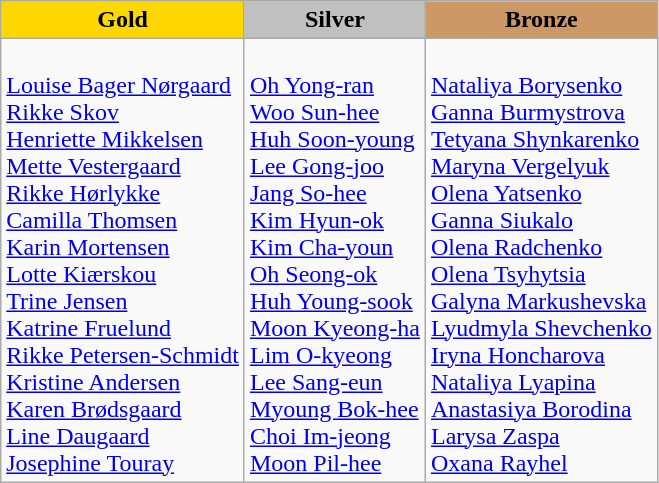<table class="wikitable">
<tr>
<th style="background:gold">Gold</th>
<th style="background:silver">Silver</th>
<th style="background:#CC9966">Bronze</th>
</tr>
<tr>
<td><br><a href='#'>Louise Bager Nørgaard</a><br><a href='#'>Rikke Skov</a><br><a href='#'>Henriette Mikkelsen</a><br><a href='#'>Mette Vestergaard</a><br><a href='#'>Rikke Hørlykke</a><br><a href='#'>Camilla Thomsen</a><br><a href='#'>Karin Mortensen</a><br><a href='#'>Lotte Kiærskou</a><br><a href='#'>Trine Jensen</a><br><a href='#'>Katrine Fruelund</a><br><a href='#'>Rikke Petersen-Schmidt</a><br><a href='#'>Kristine Andersen</a><br><a href='#'>Karen Brødsgaard</a><br><a href='#'>Line Daugaard</a><br><a href='#'>Josephine Touray</a></td>
<td><br><a href='#'>Oh Yong-ran</a><br><a href='#'>Woo Sun-hee</a><br><a href='#'>Huh Soon-young</a><br><a href='#'>Lee Gong-joo</a><br><a href='#'>Jang So-hee</a><br><a href='#'>Kim Hyun-ok</a><br><a href='#'>Kim Cha-youn</a><br><a href='#'>Oh Seong-ok</a><br><a href='#'>Huh Young-sook</a><br><a href='#'>Moon Kyeong-ha</a><br><a href='#'>Lim O-kyeong</a><br><a href='#'>Lee Sang-eun</a><br><a href='#'>Myoung Bok-hee</a><br><a href='#'>Choi Im-jeong</a><br><a href='#'>Moon Pil-hee</a></td>
<td><br><a href='#'>Nataliya Borysenko</a><br><a href='#'>Ganna Burmystrova</a><br><a href='#'>Tetyana Shynkarenko</a><br><a href='#'>Maryna Vergelyuk</a><br><a href='#'>Olena Yatsenko</a><br><a href='#'>Ganna Siukalo</a><br><a href='#'>Olena Radchenko</a><br><a href='#'>Olena Tsyhytsia</a><br><a href='#'>Galyna Markushevska</a><br><a href='#'>Lyudmyla Shevchenko</a><br><a href='#'>Iryna Honcharova</a><br><a href='#'>Nataliya Lyapina</a><br><a href='#'>Anastasiya Borodina</a><br><a href='#'>Larysa Zaspa</a><br><a href='#'>Oxana Rayhel</a></td>
</tr>
</table>
